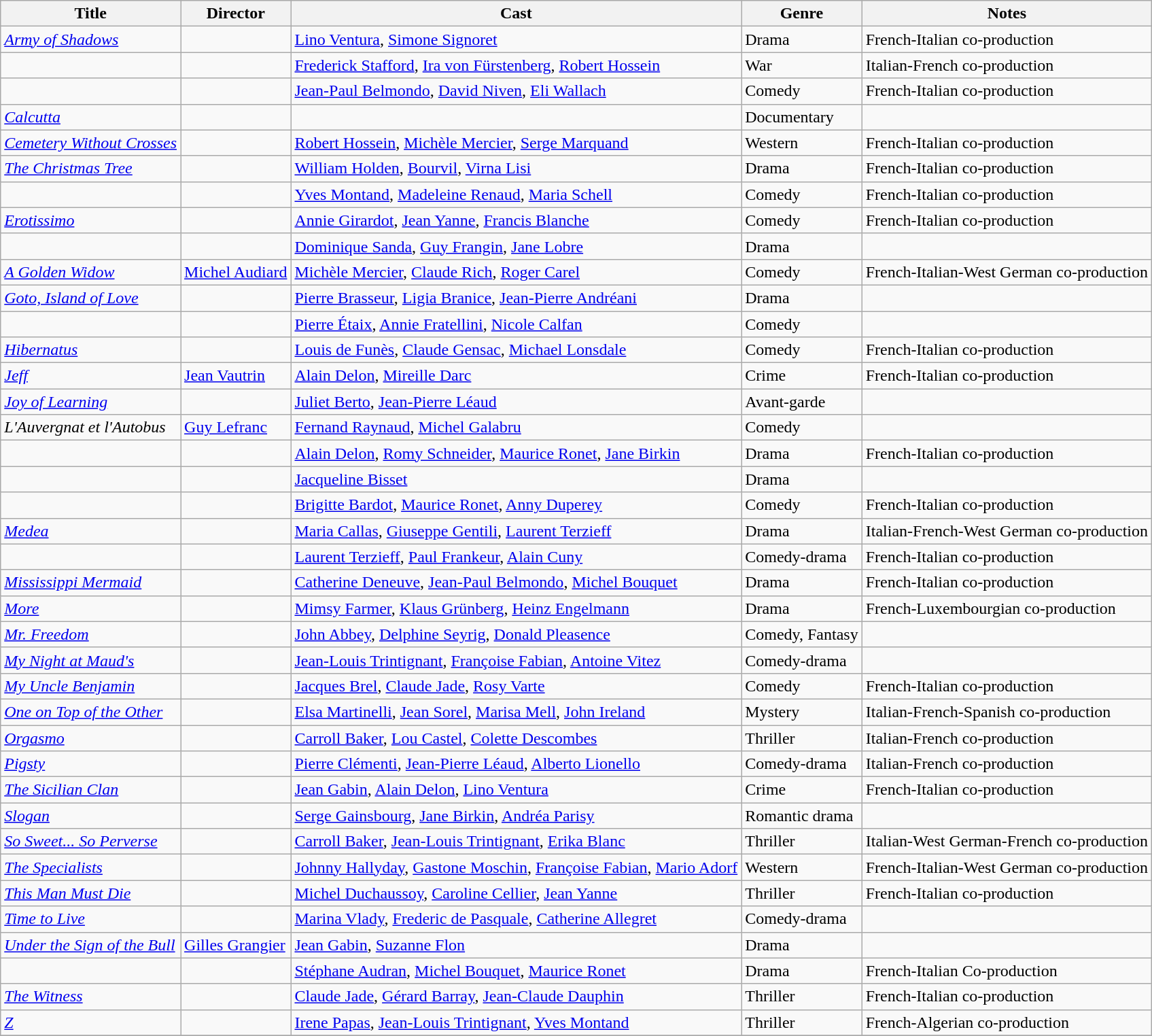<table class="wikitable sortable">
<tr>
<th scope="col">Title</th>
<th scope="col">Director</th>
<th scope="col" class="unsortable">Cast</th>
<th scope="col">Genre</th>
<th scope="col">Notes</th>
</tr>
<tr>
<td><em><a href='#'>Army of Shadows</a></em></td>
<td></td>
<td><a href='#'>Lino Ventura</a>, <a href='#'>Simone Signoret</a></td>
<td>Drama</td>
<td>French-Italian co-production</td>
</tr>
<tr>
<td></td>
<td></td>
<td><a href='#'>Frederick Stafford</a>, <a href='#'>Ira von Fürstenberg</a>, <a href='#'>Robert Hossein</a></td>
<td>War</td>
<td>Italian-French co-production</td>
</tr>
<tr>
<td></td>
<td></td>
<td><a href='#'>Jean-Paul Belmondo</a>, <a href='#'>David Niven</a>, <a href='#'>Eli Wallach</a></td>
<td>Comedy</td>
<td>French-Italian co-production</td>
</tr>
<tr>
<td><em><a href='#'>Calcutta</a></em></td>
<td></td>
<td></td>
<td>Documentary</td>
<td></td>
</tr>
<tr>
<td><em><a href='#'>Cemetery Without Crosses</a></em></td>
<td></td>
<td><a href='#'>Robert Hossein</a>, <a href='#'>Michèle Mercier</a>, <a href='#'>Serge Marquand</a></td>
<td>Western</td>
<td>French-Italian co-production</td>
</tr>
<tr>
<td><em><a href='#'>The Christmas Tree</a></em></td>
<td></td>
<td><a href='#'>William Holden</a>, <a href='#'>Bourvil</a>, <a href='#'>Virna Lisi</a></td>
<td>Drama</td>
<td>French-Italian co-production</td>
</tr>
<tr>
<td></td>
<td></td>
<td><a href='#'>Yves Montand</a>, <a href='#'>Madeleine Renaud</a>, <a href='#'>Maria Schell</a></td>
<td>Comedy</td>
<td>French-Italian co-production</td>
</tr>
<tr>
<td><em><a href='#'>Erotissimo</a></em></td>
<td></td>
<td><a href='#'>Annie Girardot</a>, <a href='#'>Jean Yanne</a>, <a href='#'>Francis Blanche</a></td>
<td>Comedy</td>
<td>French-Italian co-production</td>
</tr>
<tr>
<td></td>
<td></td>
<td><a href='#'>Dominique Sanda</a>, <a href='#'>Guy Frangin</a>, <a href='#'>Jane Lobre</a></td>
<td>Drama</td>
<td></td>
</tr>
<tr>
<td><em><a href='#'>A Golden Widow</a></em></td>
<td><a href='#'>Michel Audiard</a></td>
<td><a href='#'>Michèle Mercier</a>, <a href='#'>Claude Rich</a>, <a href='#'>Roger Carel</a></td>
<td>Comedy</td>
<td>French-Italian-West German co-production</td>
</tr>
<tr>
<td><em><a href='#'>Goto, Island of Love</a></em></td>
<td></td>
<td><a href='#'>Pierre Brasseur</a>, <a href='#'>Ligia Branice</a>, <a href='#'>Jean-Pierre Andréani</a></td>
<td>Drama</td>
<td></td>
</tr>
<tr>
<td></td>
<td></td>
<td><a href='#'>Pierre Étaix</a>, <a href='#'>Annie Fratellini</a>, <a href='#'>Nicole Calfan</a></td>
<td>Comedy</td>
<td></td>
</tr>
<tr>
<td><em><a href='#'>Hibernatus</a></em></td>
<td></td>
<td><a href='#'>Louis de Funès</a>, <a href='#'>Claude Gensac</a>, <a href='#'>Michael Lonsdale</a></td>
<td>Comedy</td>
<td>French-Italian co-production</td>
</tr>
<tr>
<td><em><a href='#'>Jeff</a></em></td>
<td><a href='#'>Jean Vautrin</a></td>
<td><a href='#'>Alain Delon</a>, <a href='#'>Mireille Darc</a></td>
<td>Crime</td>
<td>French-Italian co-production</td>
</tr>
<tr>
<td><em><a href='#'>Joy of Learning</a></em></td>
<td></td>
<td><a href='#'>Juliet Berto</a>, <a href='#'>Jean-Pierre Léaud</a></td>
<td>Avant-garde</td>
<td></td>
</tr>
<tr>
<td><em>L'Auvergnat et l'Autobus</em></td>
<td><a href='#'>Guy Lefranc</a></td>
<td><a href='#'>Fernand Raynaud</a>, <a href='#'>Michel Galabru</a></td>
<td>Comedy</td>
<td></td>
</tr>
<tr>
<td></td>
<td></td>
<td><a href='#'>Alain Delon</a>, <a href='#'>Romy Schneider</a>, <a href='#'>Maurice Ronet</a>, <a href='#'>Jane Birkin</a></td>
<td>Drama</td>
<td>French-Italian co-production</td>
</tr>
<tr>
<td></td>
<td></td>
<td><a href='#'>Jacqueline Bisset</a></td>
<td>Drama</td>
<td></td>
</tr>
<tr>
<td></td>
<td></td>
<td><a href='#'>Brigitte Bardot</a>, <a href='#'>Maurice Ronet</a>, <a href='#'>Anny Duperey</a></td>
<td>Comedy</td>
<td>French-Italian co-production</td>
</tr>
<tr>
<td><em><a href='#'>Medea</a></em></td>
<td></td>
<td><a href='#'>Maria Callas</a>, <a href='#'>Giuseppe Gentili</a>, <a href='#'>Laurent Terzieff</a></td>
<td>Drama</td>
<td>Italian-French-West German co-production</td>
</tr>
<tr>
<td></td>
<td></td>
<td><a href='#'>Laurent Terzieff</a>, <a href='#'>Paul Frankeur</a>, <a href='#'>Alain Cuny</a></td>
<td>Comedy-drama</td>
<td>French-Italian co-production</td>
</tr>
<tr>
<td><em><a href='#'>Mississippi Mermaid</a></em></td>
<td></td>
<td><a href='#'>Catherine Deneuve</a>, <a href='#'>Jean-Paul Belmondo</a>, <a href='#'>Michel Bouquet</a></td>
<td>Drama</td>
<td>French-Italian co-production</td>
</tr>
<tr>
<td><em><a href='#'>More</a></em></td>
<td></td>
<td><a href='#'>Mimsy Farmer</a>, <a href='#'>Klaus Grünberg</a>, <a href='#'>Heinz Engelmann</a></td>
<td>Drama</td>
<td>French-Luxembourgian co-production</td>
</tr>
<tr>
<td><em><a href='#'>Mr. Freedom</a></em></td>
<td></td>
<td><a href='#'>John Abbey</a>, <a href='#'>Delphine Seyrig</a>, <a href='#'>Donald Pleasence</a></td>
<td>Comedy, Fantasy</td>
<td></td>
</tr>
<tr>
<td><em><a href='#'>My Night at Maud's</a></em></td>
<td></td>
<td><a href='#'>Jean-Louis Trintignant</a>, <a href='#'>Françoise Fabian</a>, <a href='#'>Antoine Vitez</a></td>
<td>Comedy-drama</td>
<td></td>
</tr>
<tr>
<td><em><a href='#'>My Uncle Benjamin</a></em></td>
<td></td>
<td><a href='#'>Jacques Brel</a>, <a href='#'>Claude Jade</a>, <a href='#'>Rosy Varte</a></td>
<td>Comedy</td>
<td>French-Italian co-production</td>
</tr>
<tr>
<td><em><a href='#'>One on Top of the Other</a></em></td>
<td></td>
<td><a href='#'>Elsa Martinelli</a>, <a href='#'>Jean Sorel</a>, <a href='#'>Marisa Mell</a>, <a href='#'>John Ireland</a></td>
<td>Mystery</td>
<td>Italian-French-Spanish co-production</td>
</tr>
<tr>
<td><em><a href='#'>Orgasmo</a></em></td>
<td></td>
<td><a href='#'>Carroll Baker</a>, <a href='#'>Lou Castel</a>, <a href='#'>Colette Descombes</a></td>
<td>Thriller</td>
<td>Italian-French co-production</td>
</tr>
<tr>
<td><em><a href='#'>Pigsty</a></em></td>
<td></td>
<td><a href='#'>Pierre Clémenti</a>, <a href='#'>Jean-Pierre Léaud</a>, <a href='#'>Alberto Lionello</a></td>
<td>Comedy-drama</td>
<td>Italian-French co-production</td>
</tr>
<tr>
<td><em><a href='#'>The Sicilian Clan</a></em></td>
<td></td>
<td><a href='#'>Jean Gabin</a>, <a href='#'>Alain Delon</a>, <a href='#'>Lino Ventura</a></td>
<td>Crime</td>
<td>French-Italian co-production</td>
</tr>
<tr>
<td><em><a href='#'>Slogan</a></em></td>
<td></td>
<td><a href='#'>Serge Gainsbourg</a>, <a href='#'>Jane Birkin</a>, <a href='#'>Andréa Parisy</a></td>
<td>Romantic drama</td>
<td></td>
</tr>
<tr>
<td><em><a href='#'>So Sweet... So Perverse</a></em></td>
<td></td>
<td><a href='#'>Carroll Baker</a>, <a href='#'>Jean-Louis Trintignant</a>, <a href='#'>Erika Blanc</a></td>
<td>Thriller</td>
<td>Italian-West German-French co-production</td>
</tr>
<tr>
<td><em><a href='#'>The Specialists</a></em></td>
<td></td>
<td><a href='#'>Johnny Hallyday</a>, <a href='#'>Gastone Moschin</a>, <a href='#'>Françoise Fabian</a>, <a href='#'>Mario Adorf</a></td>
<td>Western</td>
<td>French-Italian-West German co-production</td>
</tr>
<tr>
<td><em><a href='#'>This Man Must Die</a></em></td>
<td></td>
<td><a href='#'>Michel Duchaussoy</a>, <a href='#'>Caroline Cellier</a>, <a href='#'>Jean Yanne</a></td>
<td>Thriller</td>
<td>French-Italian co-production</td>
</tr>
<tr>
<td><em><a href='#'>Time to Live</a></em></td>
<td></td>
<td><a href='#'>Marina Vlady</a>, <a href='#'>Frederic de Pasquale</a>, <a href='#'>Catherine Allegret</a></td>
<td>Comedy-drama</td>
<td></td>
</tr>
<tr>
<td><em><a href='#'>Under the Sign of the Bull</a></em></td>
<td><a href='#'>Gilles Grangier</a></td>
<td><a href='#'>Jean Gabin</a>, <a href='#'>Suzanne Flon</a></td>
<td>Drama</td>
<td></td>
</tr>
<tr>
<td></td>
<td></td>
<td><a href='#'>Stéphane Audran</a>, <a href='#'>Michel Bouquet</a>, <a href='#'>Maurice Ronet</a></td>
<td>Drama</td>
<td>French-Italian Co-production</td>
</tr>
<tr>
<td><em><a href='#'>The Witness</a></em></td>
<td></td>
<td><a href='#'>Claude Jade</a>, <a href='#'>Gérard Barray</a>, <a href='#'>Jean-Claude Dauphin</a></td>
<td>Thriller</td>
<td>French-Italian co-production</td>
</tr>
<tr>
<td><em><a href='#'>Z</a></em></td>
<td></td>
<td><a href='#'>Irene Papas</a>, <a href='#'>Jean-Louis Trintignant</a>, <a href='#'>Yves Montand</a></td>
<td>Thriller</td>
<td>French-Algerian co-production</td>
</tr>
<tr>
</tr>
</table>
